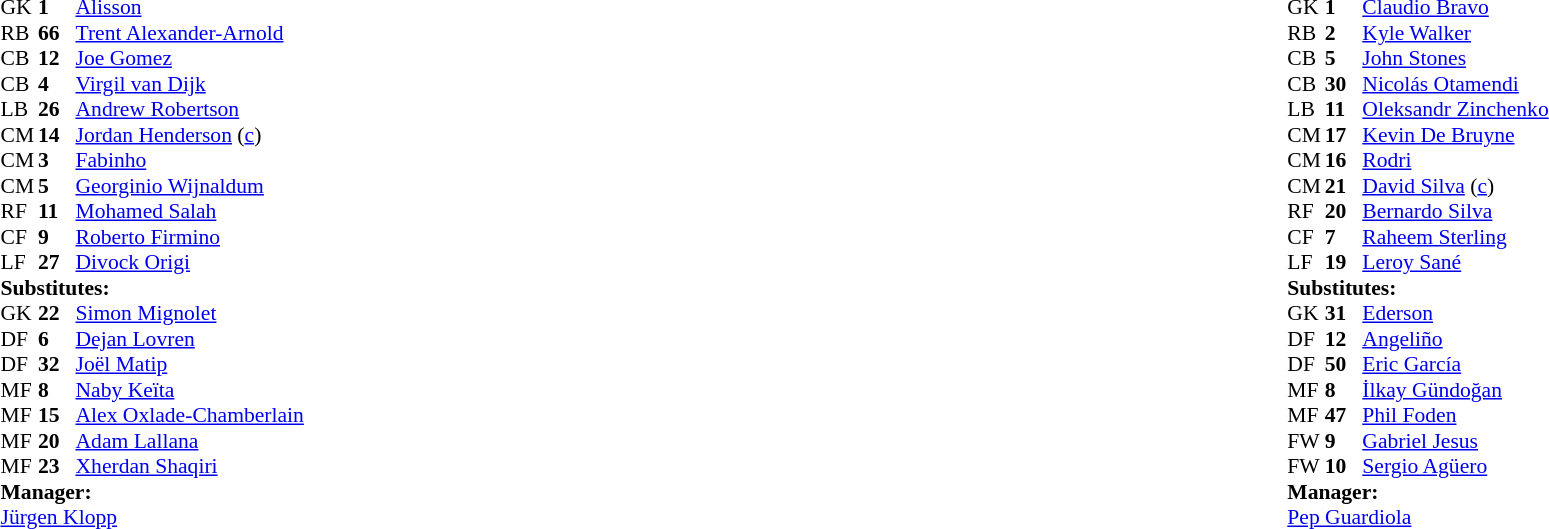<table style="width:100%">
<tr>
<td style="vertical-align:top;width:40%"><br><table style="font-size:90%" cellspacing="0" cellpadding="0">
<tr>
<th width=25></th>
<th width=25></th>
</tr>
<tr>
<td>GK</td>
<td><strong>1</strong></td>
<td> <a href='#'>Alisson</a></td>
</tr>
<tr>
<td>RB</td>
<td><strong>66</strong></td>
<td> <a href='#'>Trent Alexander-Arnold</a></td>
<td></td>
<td></td>
</tr>
<tr>
<td>CB</td>
<td><strong>12</strong></td>
<td> <a href='#'>Joe Gomez</a></td>
</tr>
<tr>
<td>CB</td>
<td><strong>4</strong></td>
<td> <a href='#'>Virgil van Dijk</a></td>
</tr>
<tr>
<td>LB</td>
<td><strong>26</strong></td>
<td> <a href='#'>Andrew Robertson</a></td>
</tr>
<tr>
<td>CM</td>
<td><strong>14</strong></td>
<td> <a href='#'>Jordan Henderson</a> (<a href='#'>c</a>)</td>
<td></td>
<td></td>
</tr>
<tr>
<td>CM</td>
<td><strong>3</strong></td>
<td> <a href='#'>Fabinho</a></td>
<td></td>
<td></td>
</tr>
<tr>
<td>CM</td>
<td><strong>5</strong></td>
<td> <a href='#'>Georginio Wijnaldum</a></td>
</tr>
<tr>
<td>RF</td>
<td><strong>11</strong></td>
<td> <a href='#'>Mohamed Salah</a></td>
</tr>
<tr>
<td>CF</td>
<td><strong>9</strong></td>
<td> <a href='#'>Roberto Firmino</a></td>
<td></td>
<td></td>
</tr>
<tr>
<td>LF</td>
<td><strong>27</strong></td>
<td> <a href='#'>Divock Origi</a></td>
<td></td>
<td></td>
</tr>
<tr>
<td colspan=3><strong>Substitutes:</strong></td>
</tr>
<tr>
<td>GK</td>
<td><strong>22</strong></td>
<td> <a href='#'>Simon Mignolet</a></td>
</tr>
<tr>
<td>DF</td>
<td><strong>6</strong></td>
<td> <a href='#'>Dejan Lovren</a></td>
</tr>
<tr>
<td>DF</td>
<td><strong>32</strong></td>
<td> <a href='#'>Joël Matip</a></td>
<td></td>
<td></td>
</tr>
<tr>
<td>MF</td>
<td><strong>8</strong></td>
<td> <a href='#'>Naby Keïta</a></td>
<td></td>
<td></td>
</tr>
<tr>
<td>MF</td>
<td><strong>15</strong></td>
<td> <a href='#'>Alex Oxlade-Chamberlain</a></td>
<td></td>
<td></td>
</tr>
<tr>
<td>MF</td>
<td><strong>20</strong></td>
<td> <a href='#'>Adam Lallana</a></td>
<td></td>
<td></td>
</tr>
<tr>
<td>MF</td>
<td><strong>23</strong></td>
<td> <a href='#'>Xherdan Shaqiri</a></td>
<td></td>
<td></td>
</tr>
<tr>
<td colspan=3><strong>Manager:</strong></td>
</tr>
<tr>
<td colspan=3> <a href='#'>Jürgen Klopp</a></td>
</tr>
</table>
</td>
<td valign="top"></td>
<td style="vertical-align:top;width:50%"><br><table cellspacing="0" cellpadding="0" style="font-size:90%;margin:auto">
<tr>
<th width=25></th>
<th width=25></th>
</tr>
<tr>
<td>GK</td>
<td><strong>1</strong></td>
<td> <a href='#'>Claudio Bravo</a></td>
</tr>
<tr>
<td>RB</td>
<td><strong>2</strong></td>
<td> <a href='#'>Kyle Walker</a></td>
</tr>
<tr>
<td>CB</td>
<td><strong>5</strong></td>
<td> <a href='#'>John Stones</a></td>
</tr>
<tr>
<td>CB</td>
<td><strong>30</strong></td>
<td> <a href='#'>Nicolás Otamendi</a></td>
</tr>
<tr>
<td>LB</td>
<td><strong>11</strong></td>
<td> <a href='#'>Oleksandr Zinchenko</a></td>
</tr>
<tr>
<td>CM</td>
<td><strong>17</strong></td>
<td> <a href='#'>Kevin De Bruyne</a></td>
<td></td>
<td></td>
</tr>
<tr>
<td>CM</td>
<td><strong>16</strong></td>
<td> <a href='#'>Rodri</a></td>
</tr>
<tr>
<td>CM</td>
<td><strong>21</strong></td>
<td> <a href='#'>David Silva</a> (<a href='#'>c</a>)</td>
<td></td>
<td></td>
</tr>
<tr>
<td>RF</td>
<td><strong>20</strong></td>
<td> <a href='#'>Bernardo Silva</a></td>
</tr>
<tr>
<td>CF</td>
<td><strong>7</strong></td>
<td> <a href='#'>Raheem Sterling</a></td>
</tr>
<tr>
<td>LF</td>
<td><strong>19</strong></td>
<td> <a href='#'>Leroy Sané</a></td>
<td></td>
<td></td>
</tr>
<tr>
<td colspan=3><strong>Substitutes:</strong></td>
</tr>
<tr>
<td>GK</td>
<td><strong>31</strong></td>
<td> <a href='#'>Ederson</a></td>
</tr>
<tr>
<td>DF</td>
<td><strong>12</strong></td>
<td> <a href='#'>Angeliño</a></td>
</tr>
<tr>
<td>DF</td>
<td><strong>50</strong></td>
<td> <a href='#'>Eric García</a></td>
</tr>
<tr>
<td>MF</td>
<td><strong>8</strong></td>
<td> <a href='#'>İlkay Gündoğan</a></td>
<td></td>
<td></td>
</tr>
<tr>
<td>MF</td>
<td><strong>47</strong></td>
<td> <a href='#'>Phil Foden</a></td>
<td></td>
<td></td>
</tr>
<tr>
<td>FW</td>
<td><strong>9</strong></td>
<td> <a href='#'>Gabriel Jesus</a></td>
<td></td>
<td></td>
</tr>
<tr>
<td>FW</td>
<td><strong>10</strong></td>
<td> <a href='#'>Sergio Agüero</a></td>
</tr>
<tr>
<td colspan=3><strong>Manager:</strong></td>
</tr>
<tr>
<td colspan=3> <a href='#'>Pep Guardiola</a></td>
<td></td>
</tr>
</table>
</td>
</tr>
</table>
